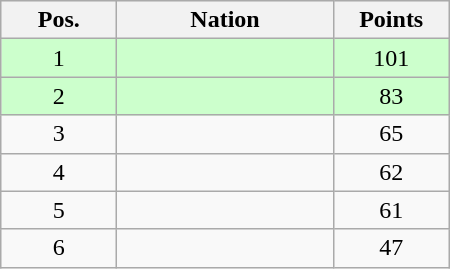<table class="wikitable gauche" cellspacing="1" style="width:300px;">
<tr style="background:#efefef; text-align:center;">
<th style="width:70px;">Pos.</th>
<th>Nation</th>
<th style="width:70px;">Points</th>
</tr>
<tr style="vertical-align:top; text-align:center; background:#ccffcc;">
<td>1</td>
<td style="text-align:left;"></td>
<td>101</td>
</tr>
<tr style="vertical-align:top; text-align:center; background:#ccffcc;">
<td>2</td>
<td style="text-align:left;"></td>
<td>83</td>
</tr>
<tr style="vertical-align:top; text-align:center;">
<td>3</td>
<td style="text-align:left;"></td>
<td>65</td>
</tr>
<tr style="vertical-align:top; text-align:center;">
<td>4</td>
<td style="text-align:left;"></td>
<td>62</td>
</tr>
<tr style="vertical-align:top; text-align:center;">
<td>5</td>
<td style="text-align:left;"></td>
<td>61</td>
</tr>
<tr style="vertical-align:top; text-align:center;">
<td>6</td>
<td style="text-align:left;"></td>
<td>47</td>
</tr>
</table>
